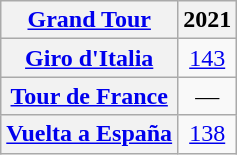<table class="wikitable plainrowheaders">
<tr>
<th scope="col"><a href='#'>Grand Tour</a></th>
<th scope="col">2021</th>
</tr>
<tr style="text-align:center;">
<th scope="row"> <a href='#'>Giro d'Italia</a></th>
<td><a href='#'>143</a></td>
</tr>
<tr style="text-align:center;">
<th scope="row"> <a href='#'>Tour de France</a></th>
<td>—</td>
</tr>
<tr style="text-align:center;">
<th scope="row"> <a href='#'>Vuelta a España</a></th>
<td><a href='#'>138</a></td>
</tr>
</table>
